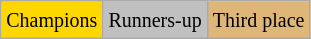<table class="wikitable">
<tr>
<td bgcolor="gold"><small>Champions</small></td>
<td style="background:silver;"><small>Runners-up</small></td>
<td style="background:#deb678;"><small>Third place</small></td>
</tr>
</table>
